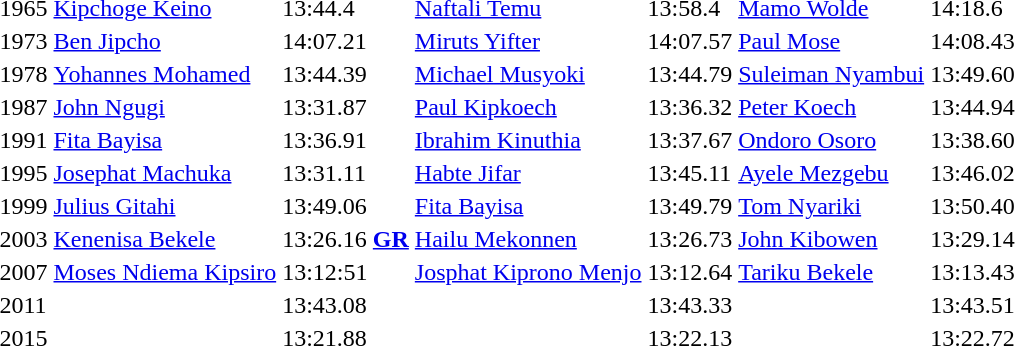<table>
<tr>
<td>1965</td>
<td><a href='#'>Kipchoge Keino</a><br> </td>
<td>13:44.4</td>
<td><a href='#'>Naftali Temu</a><br> </td>
<td>13:58.4</td>
<td><a href='#'>Mamo Wolde</a><br> </td>
<td>14:18.6</td>
</tr>
<tr>
<td>1973</td>
<td><a href='#'>Ben Jipcho</a><br> </td>
<td>14:07.21</td>
<td><a href='#'>Miruts Yifter</a><br> </td>
<td>14:07.57</td>
<td><a href='#'>Paul Mose</a><br> </td>
<td>14:08.43</td>
</tr>
<tr>
<td>1978</td>
<td><a href='#'>Yohannes Mohamed</a><br> </td>
<td>13:44.39</td>
<td><a href='#'>Michael Musyoki</a><br> </td>
<td>13:44.79</td>
<td><a href='#'>Suleiman Nyambui</a><br> </td>
<td>13:49.60</td>
</tr>
<tr>
<td>1987</td>
<td><a href='#'>John Ngugi</a><br> </td>
<td>13:31.87</td>
<td><a href='#'>Paul Kipkoech</a><br> </td>
<td>13:36.32</td>
<td><a href='#'>Peter Koech</a><br> </td>
<td>13:44.94</td>
</tr>
<tr>
<td>1991</td>
<td><a href='#'>Fita Bayisa</a><br> </td>
<td>13:36.91</td>
<td><a href='#'>Ibrahim Kinuthia</a><br> </td>
<td>13:37.67</td>
<td><a href='#'>Ondoro Osoro</a><br> </td>
<td>13:38.60</td>
</tr>
<tr>
<td>1995</td>
<td><a href='#'>Josephat Machuka</a><br> </td>
<td>13:31.11</td>
<td><a href='#'>Habte Jifar</a><br> </td>
<td>13:45.11</td>
<td><a href='#'>Ayele Mezgebu</a><br> </td>
<td>13:46.02</td>
</tr>
<tr>
<td>1999</td>
<td><a href='#'>Julius Gitahi</a><br> </td>
<td>13:49.06</td>
<td><a href='#'>Fita Bayisa</a><br> </td>
<td>13:49.79</td>
<td><a href='#'>Tom Nyariki</a><br> </td>
<td>13:50.40</td>
</tr>
<tr>
<td>2003<br></td>
<td><a href='#'>Kenenisa Bekele</a> <br> </td>
<td>13:26.16 <strong><a href='#'>GR</a></strong></td>
<td><a href='#'>Hailu Mekonnen</a> <br>  </td>
<td>13:26.73</td>
<td><a href='#'>John Kibowen</a> <br> </td>
<td>13:29.14</td>
</tr>
<tr>
<td>2007<br></td>
<td><a href='#'>Moses Ndiema Kipsiro</a> <br> </td>
<td>13:12:51</td>
<td><a href='#'>Josphat Kiprono Menjo</a> <br>  </td>
<td>13:12.64</td>
<td><a href='#'>Tariku Bekele</a> <br> </td>
<td>13:13.43</td>
</tr>
<tr>
<td>2011<br></td>
<td></td>
<td>13:43.08</td>
<td></td>
<td>13:43.33</td>
<td></td>
<td>13:43.51</td>
</tr>
<tr>
<td>2015</td>
<td></td>
<td>13:21.88</td>
<td></td>
<td>13:22.13</td>
<td></td>
<td>13:22.72</td>
</tr>
</table>
